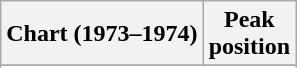<table class="wikitable sortable plainrowheaders" style="text-align:center">
<tr>
<th scope="col">Chart (1973–1974)</th>
<th scope="col">Peak<br>position</th>
</tr>
<tr>
</tr>
<tr>
</tr>
<tr>
</tr>
<tr>
</tr>
<tr>
</tr>
</table>
